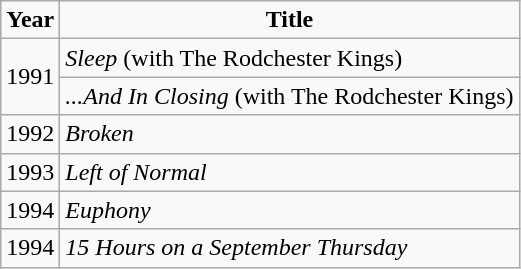<table class="wikitable">
<tr>
<td align="center"><strong>Year</strong></td>
<td align="center"><strong>Title</strong></td>
</tr>
<tr>
<td rowspan=2>1991</td>
<td><em>Sleep</em> (with The Rodchester Kings)</td>
</tr>
<tr>
<td><em>...And In Closing</em> (with The Rodchester Kings)</td>
</tr>
<tr>
<td>1992</td>
<td><em>Broken</em></td>
</tr>
<tr>
<td>1993</td>
<td><em>Left of Normal</em></td>
</tr>
<tr>
<td>1994</td>
<td><em>Euphony</em></td>
</tr>
<tr>
<td>1994</td>
<td><em>15 Hours on a September Thursday</em></td>
</tr>
</table>
